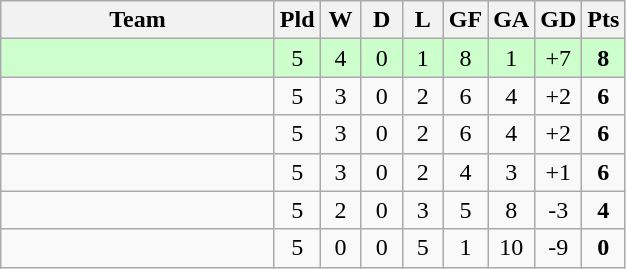<table class="wikitable" style="text-align:center;">
<tr>
<th width=175>Team</th>
<th width=20 abbr="Played">Pld</th>
<th width=20 abbr="Won">W</th>
<th width=20 abbr="Drawn">D</th>
<th width=20 abbr="Lost">L</th>
<th width=20 abbr="Goals for">GF</th>
<th width=20 abbr="Goals against">GA</th>
<th width=20 abbr="Goal difference">GD</th>
<th width=20 abbr="Points">Pts</th>
</tr>
<tr bgcolor=#ccffcc>
<td align=left></td>
<td>5</td>
<td>4</td>
<td>0</td>
<td>1</td>
<td>8</td>
<td>1</td>
<td>+7</td>
<td><strong>8</strong></td>
</tr>
<tr>
<td align=left></td>
<td>5</td>
<td>3</td>
<td>0</td>
<td>2</td>
<td>6</td>
<td>4</td>
<td>+2</td>
<td><strong>6</strong></td>
</tr>
<tr>
<td align=left></td>
<td>5</td>
<td>3</td>
<td>0</td>
<td>2</td>
<td>6</td>
<td>4</td>
<td>+2</td>
<td><strong>6</strong></td>
</tr>
<tr>
<td align=left></td>
<td>5</td>
<td>3</td>
<td>0</td>
<td>2</td>
<td>4</td>
<td>3</td>
<td>+1</td>
<td><strong>6</strong></td>
</tr>
<tr>
<td align=left></td>
<td>5</td>
<td>2</td>
<td>0</td>
<td>3</td>
<td>5</td>
<td>8</td>
<td>-3</td>
<td><strong>4</strong></td>
</tr>
<tr>
<td align=left></td>
<td>5</td>
<td>0</td>
<td>0</td>
<td>5</td>
<td>1</td>
<td>10</td>
<td>-9</td>
<td><strong>0</strong></td>
</tr>
</table>
